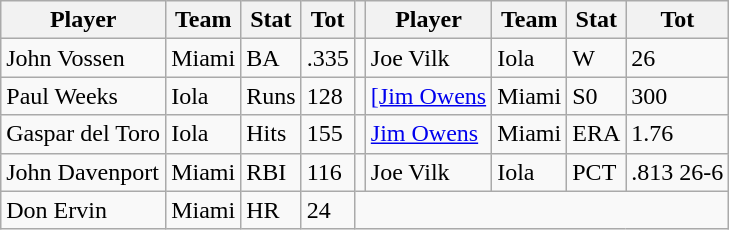<table class="wikitable">
<tr>
<th>Player</th>
<th>Team</th>
<th>Stat</th>
<th>Tot</th>
<th></th>
<th>Player</th>
<th>Team</th>
<th>Stat</th>
<th>Tot</th>
</tr>
<tr>
<td>John Vossen</td>
<td>Miami</td>
<td>BA</td>
<td>.335</td>
<td></td>
<td>Joe Vilk</td>
<td>Iola</td>
<td>W</td>
<td>26</td>
</tr>
<tr>
<td>Paul Weeks</td>
<td>Iola</td>
<td>Runs</td>
<td>128</td>
<td></td>
<td><a href='#'>[Jim Owens</a></td>
<td>Miami</td>
<td>S0</td>
<td>300</td>
</tr>
<tr>
<td>Gaspar del Toro</td>
<td>Iola</td>
<td>Hits</td>
<td>155</td>
<td></td>
<td><a href='#'>Jim Owens</a></td>
<td>Miami</td>
<td>ERA</td>
<td>1.76</td>
</tr>
<tr>
<td>John Davenport</td>
<td>Miami</td>
<td>RBI</td>
<td>116</td>
<td></td>
<td>Joe Vilk</td>
<td>Iola</td>
<td>PCT</td>
<td>.813 26-6</td>
</tr>
<tr>
<td>Don Ervin</td>
<td>Miami</td>
<td>HR</td>
<td>24</td>
</tr>
</table>
